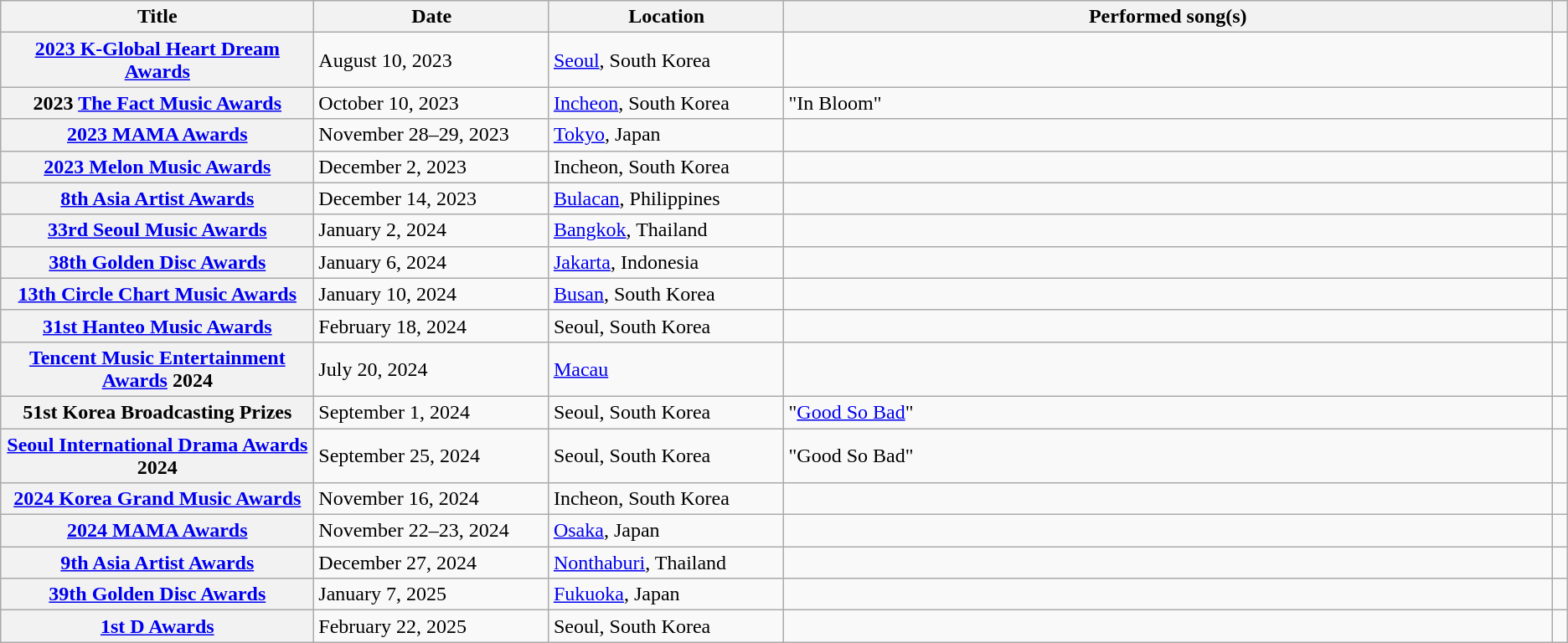<table class="wikitable plainrowheaders sortable">
<tr>
<th style="width:20%">Title</th>
<th style="width:15%">Date</th>
<th style="width:15%">Location</th>
<th>Performed song(s)</th>
<th style="width:1%" class="unsortable"></th>
</tr>
<tr>
<th scope="row"><a href='#'>2023 K-Global Heart Dream Awards</a></th>
<td>August 10, 2023</td>
<td><a href='#'>Seoul</a>, South Korea</td>
<td></td>
<td style="text-align:center"></td>
</tr>
<tr>
<th scope="row">2023 <a href='#'>The Fact Music Awards</a></th>
<td>October 10, 2023</td>
<td><a href='#'>Incheon</a>, South Korea</td>
<td>"In Bloom"</td>
<td style="text-align:center"></td>
</tr>
<tr>
<th scope="row"><a href='#'>2023 MAMA Awards</a></th>
<td>November 28–29, 2023</td>
<td><a href='#'>Tokyo</a>, Japan</td>
<td></td>
<td style="text-align:center"></td>
</tr>
<tr>
<th scope="row"><a href='#'>2023 Melon Music Awards</a></th>
<td>December 2, 2023</td>
<td>Incheon, South Korea</td>
<td></td>
<td style="text-align:center"></td>
</tr>
<tr>
<th scope="row"><a href='#'>8th Asia Artist Awards</a></th>
<td>December 14, 2023</td>
<td><a href='#'>Bulacan</a>, Philippines</td>
<td></td>
<td style="text-align:center"></td>
</tr>
<tr>
<th scope="row"><a href='#'>33rd Seoul Music Awards</a></th>
<td>January 2, 2024</td>
<td><a href='#'>Bangkok</a>, Thailand</td>
<td></td>
<td style="text-align:center"></td>
</tr>
<tr>
<th scope="row"><a href='#'>38th Golden Disc Awards</a></th>
<td>January 6, 2024</td>
<td><a href='#'>Jakarta</a>, Indonesia</td>
<td></td>
<td style="text-align:center"></td>
</tr>
<tr>
<th scope="row"><a href='#'>13th Circle Chart Music Awards</a></th>
<td>January 10, 2024</td>
<td><a href='#'>Busan</a>, South Korea</td>
<td></td>
<td style="text-align:center"></td>
</tr>
<tr>
<th scope="row"><a href='#'>31st Hanteo Music Awards</a></th>
<td>February 18, 2024</td>
<td>Seoul, South Korea</td>
<td></td>
<td style="text-align:center"></td>
</tr>
<tr>
<th scope="row"><a href='#'>Tencent Music Entertainment Awards</a> 2024</th>
<td>July 20, 2024</td>
<td><a href='#'>Macau</a></td>
<td></td>
<td style="text-align:center"></td>
</tr>
<tr>
<th scope="row">51st Korea Broadcasting Prizes</th>
<td>September 1, 2024</td>
<td>Seoul, South Korea</td>
<td>"<a href='#'>Good So Bad</a>"</td>
<td style="text-align:center"></td>
</tr>
<tr>
<th scope="row"><a href='#'>Seoul International Drama Awards</a> 2024</th>
<td>September 25, 2024</td>
<td>Seoul, South Korea</td>
<td>"Good So Bad"</td>
<td style="text-align:center"></td>
</tr>
<tr>
<th scope="row"><a href='#'>2024 Korea Grand Music Awards</a></th>
<td>November 16, 2024</td>
<td>Incheon, South Korea</td>
<td></td>
<td style="text-align:center"></td>
</tr>
<tr>
<th scope="row"><a href='#'>2024 MAMA Awards</a></th>
<td>November 22–23, 2024</td>
<td><a href='#'>Osaka</a>, Japan</td>
<td></td>
<td style="text-align:center"></td>
</tr>
<tr>
<th scope="row"><a href='#'>9th Asia Artist Awards</a></th>
<td>December 27, 2024</td>
<td><a href='#'>Nonthaburi</a>, Thailand</td>
<td></td>
<td style="text-align:center"></td>
</tr>
<tr>
<th scope="row"><a href='#'>39th Golden Disc Awards</a></th>
<td>January 7, 2025</td>
<td><a href='#'>Fukuoka</a>, Japan</td>
<td></td>
<td style="text-align:center"></td>
</tr>
<tr>
<th scope="row"><a href='#'>1st D Awards</a></th>
<td>February 22, 2025</td>
<td>Seoul, South Korea</td>
<td></td>
<td></td>
</tr>
</table>
